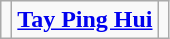<table class="wikitable" style="text-align:center">
<tr>
<td rowspan=2><div></div></td>
<td><strong><a href='#'>Tay Ping Hui</a></strong></td>
<td></td>
</tr>
</table>
